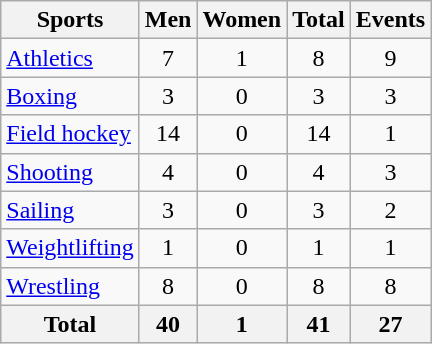<table class="wikitable sortable" style="text-align:center;">
<tr>
<th>Sports</th>
<th>Men</th>
<th>Women</th>
<th>Total</th>
<th>Events</th>
</tr>
<tr>
<td align=left><a href='#'>Athletics</a></td>
<td>7</td>
<td>1</td>
<td>8</td>
<td>9</td>
</tr>
<tr>
<td align=left><a href='#'>Boxing</a></td>
<td>3</td>
<td>0</td>
<td>3</td>
<td>3</td>
</tr>
<tr>
<td align=left><a href='#'>Field hockey</a></td>
<td>14</td>
<td>0</td>
<td>14</td>
<td>1</td>
</tr>
<tr>
<td align=left><a href='#'>Shooting</a></td>
<td>4</td>
<td>0</td>
<td>4</td>
<td>3</td>
</tr>
<tr>
<td align=left><a href='#'>Sailing</a></td>
<td>3</td>
<td>0</td>
<td>3</td>
<td>2</td>
</tr>
<tr>
<td align=left><a href='#'>Weightlifting</a></td>
<td>1</td>
<td>0</td>
<td>1</td>
<td>1</td>
</tr>
<tr>
<td align=left><a href='#'>Wrestling</a></td>
<td>8</td>
<td>0</td>
<td>8</td>
<td>8</td>
</tr>
<tr class="sortbottom">
<th>Total</th>
<th>40</th>
<th>1</th>
<th>41</th>
<th>27</th>
</tr>
</table>
